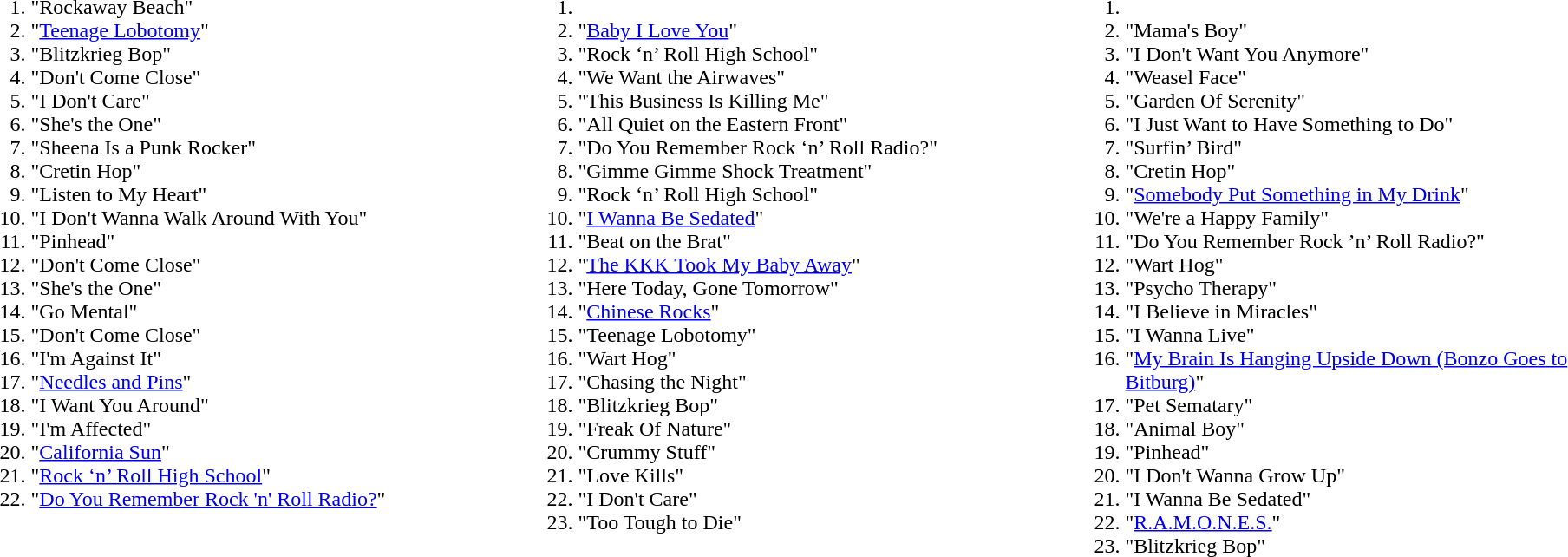<table style="width:100%;">
<tr style="vertical-align:top;">
<td width=33%><br><ol><li>"Rockaway Beach"</li><li>"<a href='#'>Teenage Lobotomy</a>"</li><li>"Blitzkrieg Bop"</li><li>"Don't Come Close"</li><li>"I Don't Care"</li><li>"She's the One"</li><li>"Sheena Is a Punk Rocker"</li><li>"Cretin Hop"</li><li>"Listen to My Heart"</li><li>"I Don't Wanna Walk Around With You"</li><li>"Pinhead"</li><li>"Don't Come Close"</li><li>"She's the One"</li><li>"Go Mental"</li><li>"Don't Come Close"</li><li>"I'm Against It"</li><li>"<a href='#'>Needles and Pins</a>"</li><li>"I Want You Around"</li><li>"I'm Affected"</li><li>"<a href='#'>California Sun</a>"</li><li>"<a href='#'>Rock ‘n’ Roll High School</a>"</li><li>"<a href='#'>Do You Remember Rock 'n' Roll Radio?</a>"</li></ol></td>
<td width=33%><br><ol><li><li>"<a href='#'>Baby I Love You</a>"</li><li>"Rock ‘n’ Roll High School"</li><li>"We Want the Airwaves"</li><li>"This Business Is Killing Me"</li><li>"All Quiet on the Eastern Front"</li><li>"Do You Remember Rock ‘n’ Roll Radio?"</li><li>"Gimme Gimme Shock Treatment"</li><li>"Rock ‘n’ Roll High School"</li><li>"<a href='#'>I Wanna Be Sedated</a>"</li><li>"Beat on the Brat"</li><li>"<a href='#'>The KKK Took My Baby Away</a>"</li><li>"Here Today, Gone Tomorrow"</li><li>"<a href='#'>Chinese Rocks</a>"</li><li>"Teenage Lobotomy"</li><li>"Wart Hog"</li><li>"Chasing the Night"</li><li>"Blitzkrieg Bop"</li><li>"Freak Of Nature"</li><li>"Crummy Stuff"</li><li>"Love Kills"</li><li>"I Don't Care"</li><li>"Too Tough to Die"</li></ol></td>
<td width=33%><br><ol><li><li>"Mama's Boy"</li><li>"I Don't Want You Anymore"</li><li>"Weasel Face"</li><li>"Garden Of Serenity"</li><li>"I Just Want to Have Something to Do"</li><li>"Surfin’ Bird"</li><li>"Cretin Hop"</li><li>"<a href='#'>Somebody Put Something in My Drink</a>"</li><li>"We're a Happy Family"</li><li>"Do You Remember Rock ’n’ Roll Radio?"</li><li>"Wart Hog"</li><li>"Psycho Therapy"</li><li>"I Believe in Miracles"</li><li>"I Wanna Live"</li><li>"<a href='#'>My Brain Is Hanging Upside Down (Bonzo Goes to Bitburg)</a>"</li><li>"Pet Sematary"</li><li>"Animal Boy"</li><li>"Pinhead"</li><li>"I Don't Wanna Grow Up"</li><li>"I Wanna Be Sedated"</li><li>"<a href='#'>R.A.M.O.N.E.S.</a>"</li><li>"Blitzkrieg Bop"</li></ol></td>
</tr>
</table>
